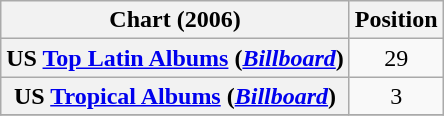<table class="wikitable plainrowheaders" style="text-align:center">
<tr>
<th>Chart (2006)</th>
<th>Position</th>
</tr>
<tr>
<th scope="row">US <a href='#'>Top Latin Albums</a> (<em><a href='#'>Billboard</a></em>)</th>
<td align="center">29</td>
</tr>
<tr>
<th scope="row">US <a href='#'>Tropical Albums</a> (<em><a href='#'>Billboard</a></em>)</th>
<td align="center">3</td>
</tr>
<tr>
</tr>
</table>
